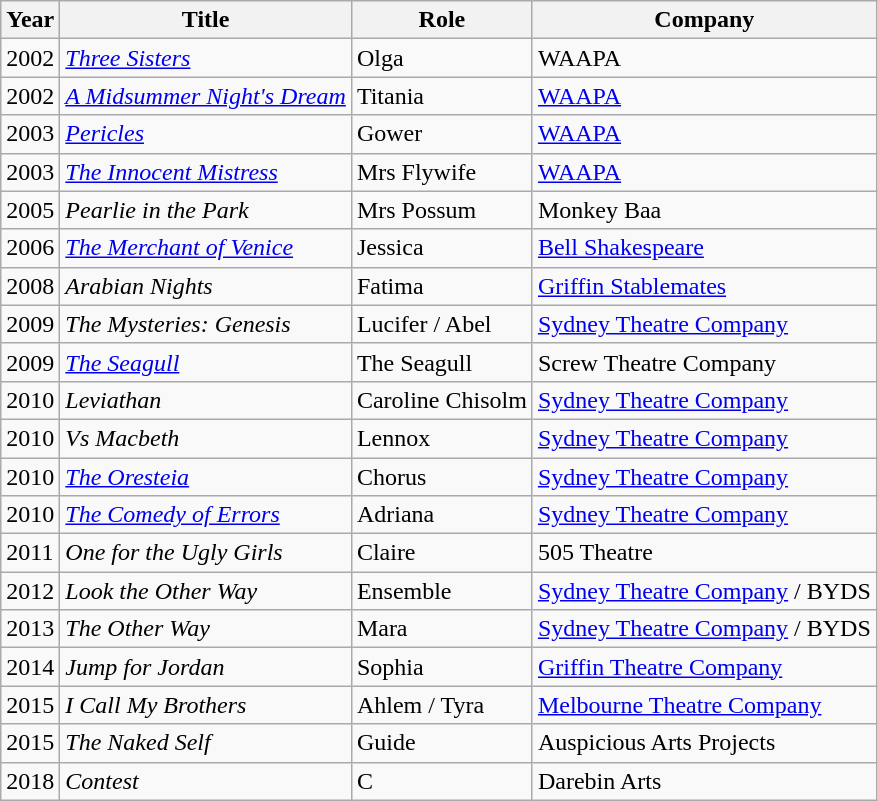<table class="wikitable">
<tr>
<th>Year</th>
<th>Title</th>
<th>Role</th>
<th>Company</th>
</tr>
<tr>
<td>2002</td>
<td><em><a href='#'>Three Sisters</a></em></td>
<td>Olga</td>
<td>WAAPA</td>
</tr>
<tr>
<td>2002</td>
<td><em><a href='#'>A Midsummer Night's Dream</a></em></td>
<td>Titania</td>
<td><a href='#'>WAAPA</a></td>
</tr>
<tr>
<td>2003</td>
<td><em><a href='#'>Pericles</a></em></td>
<td>Gower</td>
<td><a href='#'>WAAPA</a></td>
</tr>
<tr>
<td>2003</td>
<td><em><a href='#'>The Innocent Mistress</a></em></td>
<td>Mrs Flywife</td>
<td><a href='#'>WAAPA</a></td>
</tr>
<tr>
<td>2005</td>
<td><em>Pearlie in the Park</em></td>
<td>Mrs Possum</td>
<td>Monkey Baa</td>
</tr>
<tr>
<td>2006</td>
<td><em><a href='#'>The Merchant of Venice</a></em></td>
<td>Jessica</td>
<td><a href='#'>Bell Shakespeare</a></td>
</tr>
<tr>
<td>2008</td>
<td><em>Arabian Nights</em></td>
<td>Fatima</td>
<td><a href='#'>Griffin Stablemates</a></td>
</tr>
<tr>
<td>2009</td>
<td><em>The Mysteries: Genesis</em></td>
<td>Lucifer / Abel</td>
<td><a href='#'>Sydney Theatre Company</a></td>
</tr>
<tr>
<td>2009</td>
<td><em><a href='#'>The Seagull</a></em></td>
<td>The Seagull</td>
<td>Screw Theatre Company</td>
</tr>
<tr>
<td>2010</td>
<td><em>Leviathan</em></td>
<td>Caroline Chisolm</td>
<td><a href='#'>Sydney Theatre Company</a></td>
</tr>
<tr>
<td>2010</td>
<td><em>Vs Macbeth</em></td>
<td>Lennox</td>
<td><a href='#'>Sydney Theatre Company</a></td>
</tr>
<tr>
<td>2010</td>
<td><em><a href='#'>The Oresteia</a></em></td>
<td>Chorus</td>
<td><a href='#'>Sydney Theatre Company</a></td>
</tr>
<tr>
<td>2010</td>
<td><em><a href='#'>The Comedy of Errors</a></em></td>
<td>Adriana</td>
<td><a href='#'>Sydney Theatre Company</a></td>
</tr>
<tr>
<td>2011</td>
<td><em>One for the Ugly Girls</em></td>
<td>Claire</td>
<td>505 Theatre</td>
</tr>
<tr>
<td>2012</td>
<td><em>Look the Other Way</em></td>
<td>Ensemble</td>
<td><a href='#'>Sydney Theatre Company</a> / BYDS</td>
</tr>
<tr>
<td>2013</td>
<td><em>The Other Way</em></td>
<td>Mara</td>
<td><a href='#'>Sydney Theatre Company</a> / BYDS</td>
</tr>
<tr>
<td>2014</td>
<td><em>Jump for Jordan</em></td>
<td>Sophia</td>
<td><a href='#'>Griffin Theatre Company</a></td>
</tr>
<tr>
<td>2015</td>
<td><em>I Call My Brothers</em></td>
<td>Ahlem / Tyra</td>
<td><a href='#'>Melbourne Theatre Company</a></td>
</tr>
<tr>
<td>2015</td>
<td><em>The Naked Self</em></td>
<td>Guide</td>
<td>Auspicious Arts Projects</td>
</tr>
<tr>
<td>2018</td>
<td><em>Contest</em></td>
<td>C</td>
<td>Darebin Arts</td>
</tr>
</table>
